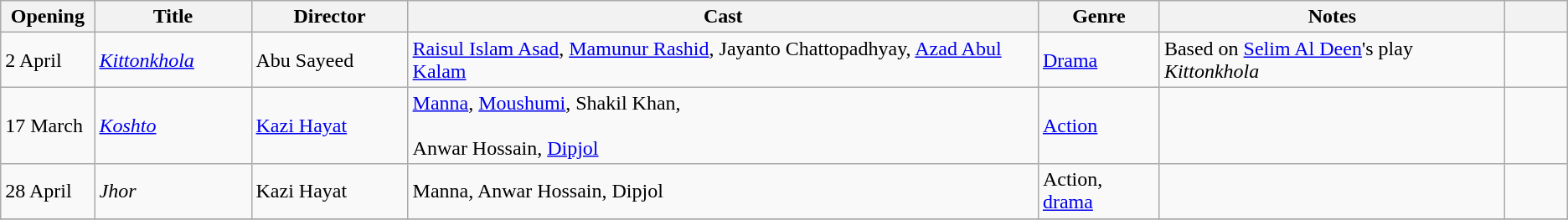<table class="wikitable sortable">
<tr>
<th style="width:6%;">Opening</th>
<th style="width:10%;">Title</th>
<th style="width:10%;">Director</th>
<th>Cast</th>
<th>Genre</th>
<th>Notes</th>
<th style="width:4%;"></th>
</tr>
<tr>
<td>2 April</td>
<td><em><a href='#'>Kittonkhola</a></em></td>
<td>Abu Sayeed</td>
<td><a href='#'>Raisul Islam Asad</a>, <a href='#'>Mamunur Rashid</a>, Jayanto Chattopadhyay, <a href='#'>Azad Abul Kalam</a></td>
<td><a href='#'>Drama</a></td>
<td>Based on <a href='#'>Selim Al Deen</a>'s play <em>Kittonkhola</em></td>
<td></td>
</tr>
<tr>
<td>17 March</td>
<td><em><a href='#'>Koshto</a></em></td>
<td><a href='#'>Kazi Hayat</a></td>
<td><a href='#'>Manna</a>, <a href='#'>Moushumi</a>, Shakil Khan, <br><br>Anwar Hossain, <a href='#'>Dipjol</a></td>
<td><a href='#'>Action</a></td>
<td></td>
<td></td>
</tr>
<tr>
<td>28 April</td>
<td><em>Jhor</em></td>
<td>Kazi Hayat</td>
<td>Manna, Anwar Hossain, Dipjol</td>
<td>Action, <a href='#'>drama</a></td>
<td></td>
<td></td>
</tr>
<tr>
</tr>
</table>
